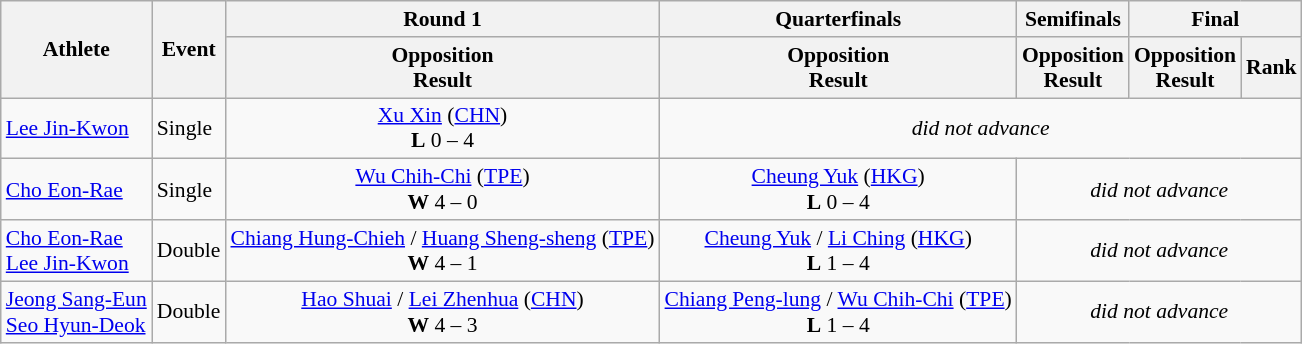<table class="wikitable" style="font-size:90%">
<tr>
<th rowspan="2">Athlete</th>
<th rowspan="2">Event</th>
<th>Round 1</th>
<th>Quarterfinals</th>
<th>Semifinals</th>
<th colspan="2">Final</th>
</tr>
<tr>
<th>Opposition<br>Result</th>
<th>Opposition<br>Result</th>
<th>Opposition<br>Result</th>
<th>Opposition<br>Result</th>
<th>Rank</th>
</tr>
<tr>
<td><a href='#'>Lee Jin-Kwon</a></td>
<td>Single</td>
<td align=center> <a href='#'>Xu Xin</a> <span>(<a href='#'>CHN</a>)</span><br><strong>L</strong> 0 – 4</td>
<td align=center colspan=4><em>did not advance</em></td>
</tr>
<tr>
<td><a href='#'>Cho Eon-Rae</a></td>
<td>Single</td>
<td align=center> <a href='#'>Wu Chih-Chi</a> <span>(<a href='#'>TPE</a>)</span><br><strong>W</strong> 4 – 0</td>
<td align=center> <a href='#'>Cheung Yuk</a> <span>(<a href='#'>HKG</a>)</span><br><strong>L</strong> 0 – 4</td>
<td align=center colspan=3><em>did not advance</em></td>
</tr>
<tr>
<td><a href='#'>Cho Eon-Rae</a> <br> <a href='#'>Lee Jin-Kwon</a></td>
<td>Double</td>
<td align=center> <a href='#'>Chiang Hung-Chieh</a> / <a href='#'>Huang Sheng-sheng</a> <span>(<a href='#'>TPE</a>)</span><br><strong>W</strong> 4 – 1</td>
<td align=center> <a href='#'>Cheung Yuk</a> / <a href='#'>Li Ching</a> <span>(<a href='#'>HKG</a>)</span><br><strong>L</strong> 1 – 4</td>
<td align=center colspan=3><em>did not advance</em></td>
</tr>
<tr>
<td><a href='#'>Jeong Sang-Eun</a> <br> <a href='#'>Seo Hyun-Deok</a></td>
<td>Double</td>
<td align=center> <a href='#'>Hao Shuai</a> / <a href='#'>Lei Zhenhua</a> <span>(<a href='#'>CHN</a>)</span><br><strong>W</strong> 4 – 3</td>
<td align=center> <a href='#'>Chiang Peng-lung</a> / <a href='#'>Wu Chih-Chi</a> <span>(<a href='#'>TPE</a>)</span><br><strong>L</strong> 1 – 4</td>
<td align=center colspan=3><em>did not advance</em></td>
</tr>
</table>
